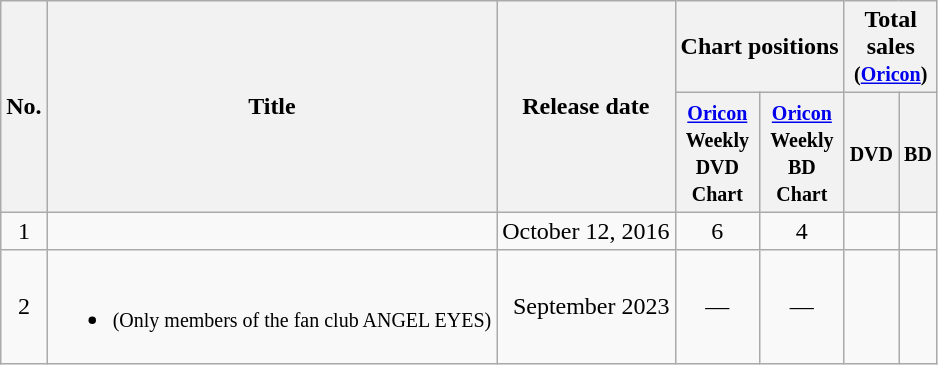<table class="wikitable" style="text-align:center">
<tr>
<th rowspan="2">No.</th>
<th rowspan="2">Title</th>
<th rowspan="2">Release date</th>
<th colspan="2">Chart positions</th>
<th colspan="2">Total<br>sales<br><small>(<a href='#'>Oricon</a>)</small></th>
</tr>
<tr>
<th><small><a href='#'>Oricon</a><br>Weekly<br>DVD<br>Chart</small></th>
<th><small><a href='#'>Oricon</a><br>Weekly<br>BD<br>Chart</small></th>
<th><small>DVD</small></th>
<th><small>BD</small></th>
</tr>
<tr>
<td>1</td>
<td align="left"></td>
<td align="right">October 12, 2016</td>
<td>6</td>
<td>4</td>
<td></td>
<td></td>
</tr>
<tr>
<td>2</td>
<td align="left"><br><ul><li><small>(Only members of the fan club ANGEL EYES)</small></li></ul></td>
<td align="right">September 2023</td>
<td>—</td>
<td>—</td>
<td></td>
<td></td>
</tr>
</table>
